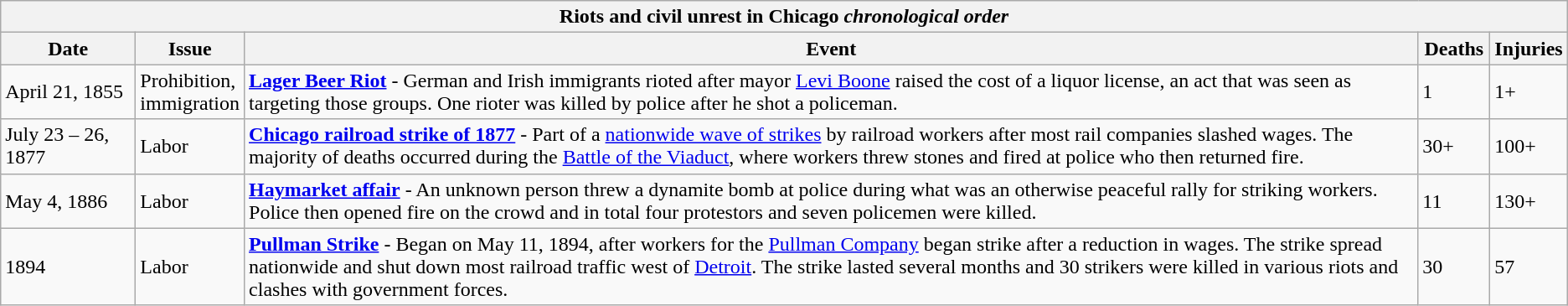<table class="wikitable">
<tr>
<th align="center" colspan="5"><strong>Riots and civil unrest in Chicago</strong> <em>chronological order</em></th>
</tr>
<tr>
<th scope="col" width="100">Date</th>
<th scope="col" width="50">Issue</th>
<th scope="col">Event</th>
<th scope="col" width="50">Deaths</th>
<th scope="col" width="50">Injuries</th>
</tr>
<tr>
<td>April 21, 1855</td>
<td>Prohibition, immigration</td>
<td><strong><a href='#'>Lager Beer Riot</a></strong> - German and Irish immigrants rioted after mayor <a href='#'>Levi Boone</a> raised the cost of a liquor license, an act that was seen as targeting those groups. One rioter was killed by police after he shot a policeman.</td>
<td>1</td>
<td>1+</td>
</tr>
<tr>
<td>July 23 – 26, 1877</td>
<td>Labor</td>
<td><strong><a href='#'>Chicago railroad strike of 1877</a></strong> - Part of a <a href='#'>nationwide wave of strikes</a> by railroad workers after most rail companies slashed wages. The majority of deaths occurred during the <a href='#'>Battle of the Viaduct</a>, where workers threw stones and fired at police who then returned fire.</td>
<td>30+</td>
<td>100+</td>
</tr>
<tr>
<td>May 4, 1886</td>
<td>Labor</td>
<td><strong><a href='#'>Haymarket affair</a></strong> - An unknown person threw a dynamite bomb at police during what was an otherwise peaceful rally for striking workers. Police then opened fire on the crowd and in total four protestors and seven policemen were killed.</td>
<td>11</td>
<td>130+</td>
</tr>
<tr>
<td>1894</td>
<td>Labor</td>
<td><strong><a href='#'>Pullman Strike</a></strong> - Began on May 11, 1894, after workers for the <a href='#'>Pullman Company</a> began strike after a reduction in wages. The strike spread nationwide and shut down most railroad traffic west of <a href='#'>Detroit</a>. The strike lasted several months and 30 strikers were killed in various riots and clashes with government forces.</td>
<td>30</td>
<td>57</td>
</tr>
</table>
